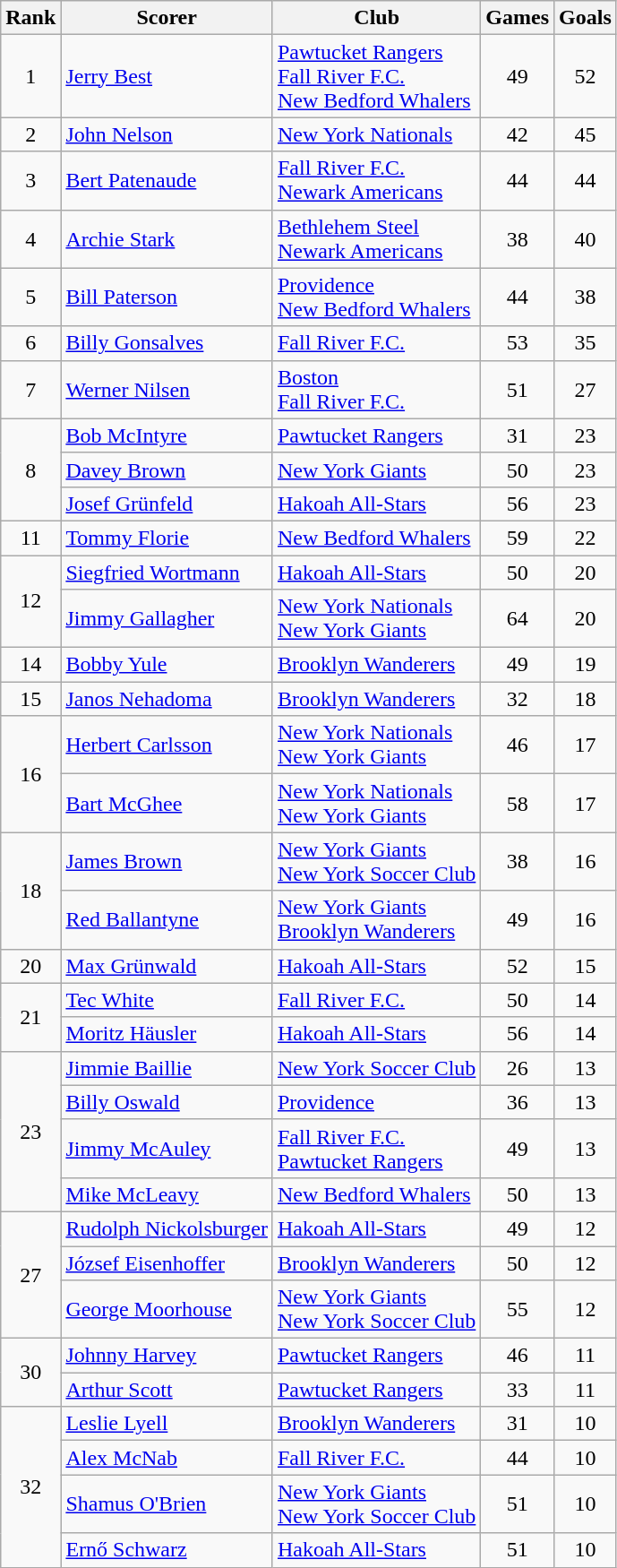<table class="wikitable">
<tr>
<th>Rank</th>
<th>Scorer</th>
<th>Club</th>
<th>Games</th>
<th>Goals</th>
</tr>
<tr>
<td align=center>1</td>
<td><a href='#'>Jerry Best</a></td>
<td><a href='#'>Pawtucket Rangers</a><br><a href='#'>Fall River F.C.</a><br><a href='#'>New Bedford Whalers</a></td>
<td align=center>49</td>
<td align=center>52</td>
</tr>
<tr>
<td align=center>2</td>
<td><a href='#'>John Nelson</a></td>
<td><a href='#'>New York Nationals</a></td>
<td align=center>42</td>
<td align=center>45</td>
</tr>
<tr>
<td align=center>3</td>
<td><a href='#'>Bert Patenaude</a></td>
<td><a href='#'>Fall River F.C.</a><br><a href='#'>Newark Americans</a></td>
<td align=center>44</td>
<td align=center>44</td>
</tr>
<tr>
<td align=center>4</td>
<td><a href='#'>Archie Stark</a></td>
<td><a href='#'>Bethlehem Steel</a><br><a href='#'>Newark Americans</a></td>
<td align=center>38</td>
<td align=center>40</td>
</tr>
<tr>
<td align=center>5</td>
<td><a href='#'>Bill Paterson</a></td>
<td><a href='#'>Providence</a><br><a href='#'>New Bedford Whalers</a></td>
<td align=center>44</td>
<td align=center>38</td>
</tr>
<tr>
<td align=center>6</td>
<td><a href='#'>Billy Gonsalves</a></td>
<td><a href='#'>Fall River F.C.</a></td>
<td align=center>53</td>
<td align=center>35</td>
</tr>
<tr>
<td align=center>7</td>
<td><a href='#'>Werner Nilsen</a></td>
<td><a href='#'>Boston</a><br><a href='#'>Fall River F.C.</a></td>
<td align=center>51</td>
<td align=center>27</td>
</tr>
<tr>
<td rowspan="3" align=center>8</td>
<td><a href='#'>Bob McIntyre</a></td>
<td><a href='#'>Pawtucket Rangers</a></td>
<td align=center>31</td>
<td align=center>23</td>
</tr>
<tr>
<td><a href='#'>Davey Brown</a></td>
<td><a href='#'>New York Giants</a></td>
<td align=center>50</td>
<td align=center>23</td>
</tr>
<tr>
<td><a href='#'>Josef Grünfeld</a></td>
<td><a href='#'>Hakoah All-Stars</a></td>
<td align=center>56</td>
<td align=center>23</td>
</tr>
<tr>
<td align=center>11</td>
<td><a href='#'>Tommy Florie</a></td>
<td><a href='#'>New Bedford Whalers</a></td>
<td align=center>59</td>
<td align=center>22</td>
</tr>
<tr>
<td rowspan="2" align=center>12</td>
<td><a href='#'>Siegfried Wortmann</a></td>
<td><a href='#'>Hakoah All-Stars</a></td>
<td align=center>50</td>
<td align=center>20</td>
</tr>
<tr>
<td><a href='#'>Jimmy Gallagher</a></td>
<td><a href='#'>New York Nationals</a><br><a href='#'>New York Giants</a></td>
<td align=center>64</td>
<td align=center>20</td>
</tr>
<tr>
<td align=center>14</td>
<td><a href='#'>Bobby Yule</a></td>
<td><a href='#'>Brooklyn Wanderers</a></td>
<td align=center>49</td>
<td align=center>19</td>
</tr>
<tr>
<td align=center>15</td>
<td><a href='#'>Janos Nehadoma</a></td>
<td><a href='#'>Brooklyn Wanderers</a></td>
<td align=center>32</td>
<td align=center>18</td>
</tr>
<tr>
<td rowspan="2" align=center>16</td>
<td><a href='#'>Herbert Carlsson</a></td>
<td><a href='#'>New York Nationals</a><br><a href='#'>New York Giants</a></td>
<td align=center>46</td>
<td align=center>17</td>
</tr>
<tr>
<td><a href='#'>Bart McGhee</a></td>
<td><a href='#'>New York Nationals</a><br><a href='#'>New York Giants</a></td>
<td align=center>58</td>
<td align=center>17</td>
</tr>
<tr>
<td rowspan="2" align=center>18</td>
<td><a href='#'>James Brown</a></td>
<td><a href='#'>New York Giants</a><br><a href='#'>New York Soccer Club</a></td>
<td align=center>38</td>
<td align=center>16</td>
</tr>
<tr>
<td><a href='#'>Red Ballantyne</a></td>
<td><a href='#'>New York Giants</a><br><a href='#'>Brooklyn Wanderers</a></td>
<td align=center>49</td>
<td align=center>16</td>
</tr>
<tr>
<td align=center>20</td>
<td><a href='#'>Max Grünwald</a></td>
<td><a href='#'>Hakoah All-Stars</a></td>
<td align=center>52</td>
<td align=center>15</td>
</tr>
<tr>
<td rowspan="2" align=center>21</td>
<td><a href='#'>Tec White</a></td>
<td><a href='#'>Fall River F.C.</a></td>
<td align=center>50</td>
<td align=center>14</td>
</tr>
<tr>
<td><a href='#'>Moritz Häusler</a></td>
<td><a href='#'>Hakoah All-Stars</a></td>
<td align=center>56</td>
<td align=center>14</td>
</tr>
<tr>
<td rowspan="4" align=center>23</td>
<td><a href='#'>Jimmie Baillie</a></td>
<td><a href='#'>New York Soccer Club</a></td>
<td align=center>26</td>
<td align=center>13</td>
</tr>
<tr>
<td><a href='#'>Billy Oswald</a></td>
<td><a href='#'>Providence</a></td>
<td align=center>36</td>
<td align=center>13</td>
</tr>
<tr>
<td><a href='#'>Jimmy McAuley</a></td>
<td><a href='#'>Fall River F.C.</a><br><a href='#'>Pawtucket Rangers</a></td>
<td align=center>49</td>
<td align=center>13</td>
</tr>
<tr>
<td><a href='#'>Mike McLeavy</a></td>
<td><a href='#'>New Bedford Whalers</a></td>
<td align=center>50</td>
<td align=center>13</td>
</tr>
<tr>
<td rowspan="3" align=center>27</td>
<td><a href='#'>Rudolph Nickolsburger</a></td>
<td><a href='#'>Hakoah All-Stars</a></td>
<td align=center>49</td>
<td align=center>12</td>
</tr>
<tr>
<td><a href='#'>József Eisenhoffer</a></td>
<td><a href='#'>Brooklyn Wanderers</a></td>
<td align=center>50</td>
<td align=center>12</td>
</tr>
<tr>
<td><a href='#'>George Moorhouse</a></td>
<td><a href='#'>New York Giants</a><br><a href='#'>New York Soccer Club</a></td>
<td align=center>55</td>
<td align=center>12</td>
</tr>
<tr>
<td rowspan="2" align=center>30</td>
<td><a href='#'>Johnny Harvey</a></td>
<td><a href='#'>Pawtucket Rangers</a></td>
<td align=center>46</td>
<td align=center>11</td>
</tr>
<tr>
<td><a href='#'>Arthur Scott</a></td>
<td><a href='#'>Pawtucket Rangers</a></td>
<td align=center>33</td>
<td align=center>11</td>
</tr>
<tr>
<td rowspan="4" align=center>32</td>
<td><a href='#'>Leslie Lyell</a></td>
<td><a href='#'>Brooklyn Wanderers</a></td>
<td align=center>31</td>
<td align=center>10</td>
</tr>
<tr>
<td><a href='#'>Alex McNab</a></td>
<td><a href='#'>Fall River F.C.</a></td>
<td align=center>44</td>
<td align=center>10</td>
</tr>
<tr>
<td><a href='#'>Shamus O'Brien</a></td>
<td><a href='#'>New York Giants</a><br><a href='#'>New York Soccer Club</a></td>
<td align=center>51</td>
<td align=center>10</td>
</tr>
<tr>
<td><a href='#'>Ernő Schwarz</a></td>
<td><a href='#'>Hakoah All-Stars</a></td>
<td align=center>51</td>
<td align=center>10</td>
</tr>
</table>
